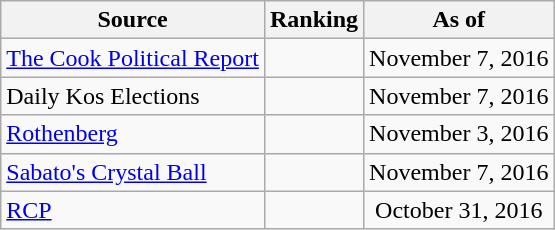<table class="wikitable" style="text-align:center">
<tr>
<th>Source</th>
<th>Ranking</th>
<th>As of</th>
</tr>
<tr>
<td align=left><a href='#'>The Cook Political Report</a></td>
<td></td>
<td>November 7, 2016</td>
</tr>
<tr>
<td align=left>Daily Kos Elections</td>
<td></td>
<td>November 7, 2016</td>
</tr>
<tr>
<td align=left><a href='#'>Rothenberg</a></td>
<td></td>
<td>November 3, 2016</td>
</tr>
<tr>
<td align=left><a href='#'>Sabato's Crystal Ball</a></td>
<td></td>
<td>November 7, 2016</td>
</tr>
<tr>
<td align="left"><a href='#'>RCP</a></td>
<td></td>
<td>October 31, 2016</td>
</tr>
</table>
